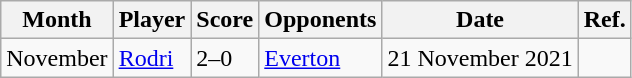<table class="wikitable">
<tr>
<th>Month</th>
<th>Player</th>
<th>Score</th>
<th>Opponents</th>
<th>Date</th>
<th>Ref.</th>
</tr>
<tr>
<td>November</td>
<td> <a href='#'>Rodri</a></td>
<td>2–0</td>
<td><a href='#'>Everton</a></td>
<td>21 November 2021</td>
<td></td>
</tr>
</table>
